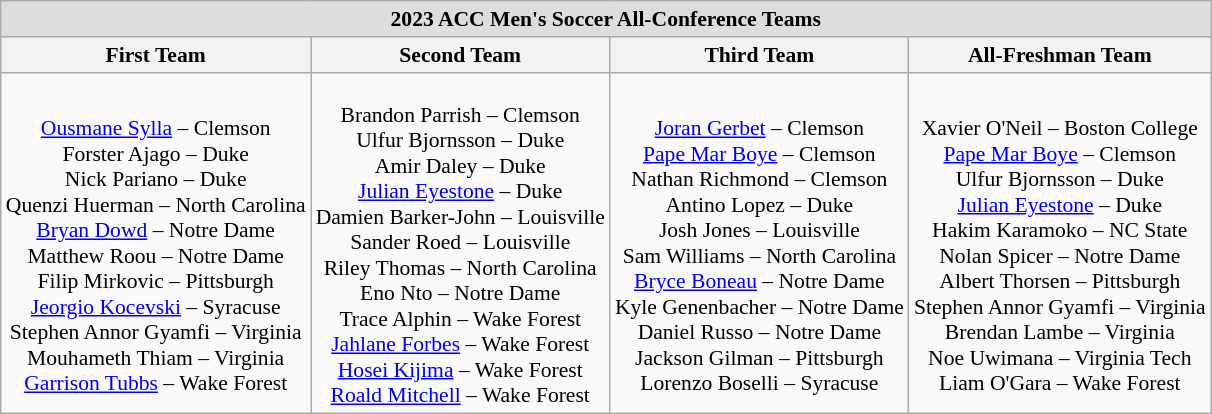<table class="wikitable" style="white-space:nowrap; font-size:90%;">
<tr>
<td colspan="7" style="text-align:center; background:#ddd;"><strong>2023 ACC Men's Soccer All-Conference Teams</strong></td>
</tr>
<tr>
<th>First Team</th>
<th>Second Team</th>
<th>Third Team</th>
<th>All-Freshman Team</th>
</tr>
<tr>
<td align="center"><br><a href='#'>Ousmane Sylla</a> – Clemson<br>
Forster Ajago – Duke<br>
Nick Pariano – Duke<br>
Quenzi Huerman – North Carolina<br>
<a href='#'>Bryan Dowd</a> – Notre Dame<br>
Matthew Roou – Notre Dame<br>
Filip Mirkovic – Pittsburgh<br>
<a href='#'>Jeorgio Kocevski</a> – Syracuse<br>
Stephen Annor Gyamfi – Virginia<br>
Mouhameth Thiam – Virginia<br>
<a href='#'>Garrison Tubbs</a> – Wake Forest</td>
<td align="center"><br>Brandon Parrish – Clemson<br>
Ulfur Bjornsson – Duke<br>
Amir Daley – Duke<br>
<a href='#'>Julian Eyestone</a> – Duke<br>
Damien Barker-John – Louisville<br>
Sander Roed – Louisville<br>
Riley Thomas – North Carolina<br>
Eno Nto – Notre Dame<br>
Trace Alphin – Wake Forest<br>
<a href='#'>Jahlane Forbes</a> – Wake Forest<br>
<a href='#'>Hosei Kijima</a> – Wake Forest<br>
<a href='#'>Roald Mitchell</a> – Wake Forest</td>
<td align="center"><br><a href='#'>Joran Gerbet</a> – Clemson<br>
<a href='#'>Pape Mar Boye</a> – Clemson<br>
Nathan Richmond – Clemson<br>
Antino Lopez – Duke<br>
Josh Jones – Louisville<br>
Sam Williams – North Carolina<br>
<a href='#'>Bryce Boneau</a> – Notre Dame<br>
Kyle Genenbacher – Notre Dame<br>
Daniel Russo – Notre Dame<br>
Jackson Gilman – Pittsburgh<br>
Lorenzo Boselli – Syracuse</td>
<td align="center"><br>Xavier O'Neil – Boston College<br>
<a href='#'>Pape Mar Boye</a> – Clemson<br>
Ulfur Bjornsson – Duke<br>
<a href='#'>Julian Eyestone</a> – Duke<br>
Hakim Karamoko – NC State<br>
Nolan Spicer – Notre Dame<br>
Albert Thorsen – Pittsburgh<br>
Stephen Annor Gyamfi – Virginia<br>
Brendan Lambe – Virginia<br>
Noe Uwimana – Virginia Tech<br>
Liam O'Gara – Wake Forest</td>
</tr>
</table>
